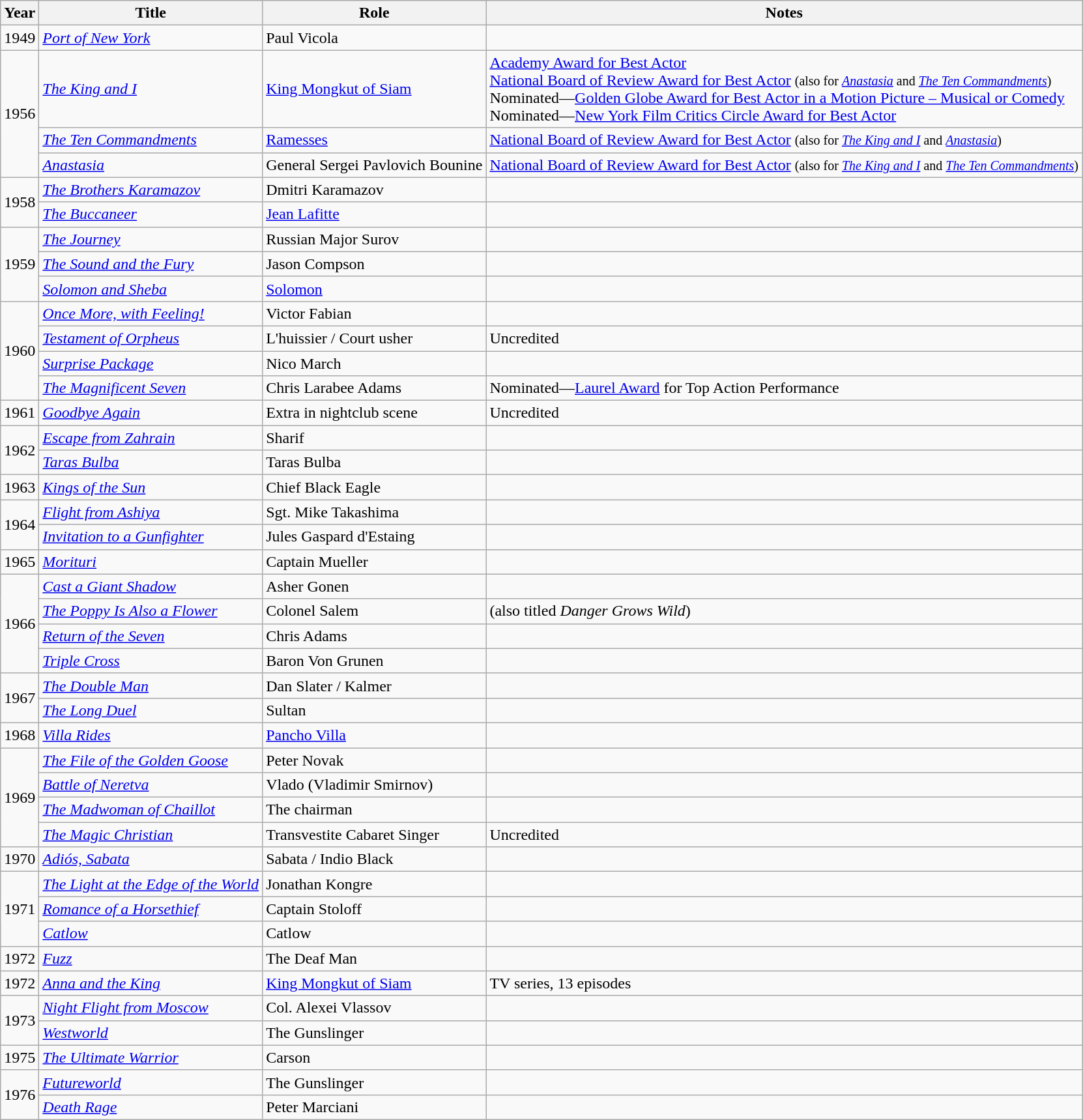<table class="wikitable sortable">
<tr>
<th>Year</th>
<th>Title</th>
<th>Role</th>
<th class="unsortable">Notes</th>
</tr>
<tr>
<td>1949</td>
<td><em><a href='#'>Port of New York</a></em></td>
<td>Paul Vicola</td>
<td></td>
</tr>
<tr>
<td rowspan="3">1956</td>
<td data-sort-value="King and I, The"><em><a href='#'>The King and I</a></em></td>
<td><a href='#'>King Mongkut of Siam</a></td>
<td><a href='#'>Academy Award for Best Actor</a><br><a href='#'>National Board of Review Award for Best Actor</a> <small>(also for <em><a href='#'>Anastasia</a></em> and<em> <a href='#'>The Ten Commandments</a></em>)</small><br>Nominated—<a href='#'>Golden Globe Award for Best Actor in a Motion Picture – Musical or Comedy</a><br>Nominated—<a href='#'>New York Film Critics Circle Award for Best Actor</a></td>
</tr>
<tr>
<td data-sort-value="Ten Commandments, The"><em><a href='#'>The Ten Commandments</a></em></td>
<td><a href='#'>Ramesses</a></td>
<td><a href='#'>National Board of Review Award for Best Actor</a> <small>(also for<em> <a href='#'>The King and I</a></em> and <em><a href='#'>Anastasia</a></em>)</small></td>
</tr>
<tr>
<td><em><a href='#'>Anastasia</a></em></td>
<td>General Sergei Pavlovich Bounine</td>
<td><a href='#'>National Board of Review Award for Best Actor</a> <small>(also for<em> <a href='#'>The King and I</a></em> and<em> <a href='#'>The Ten Commandments</a></em>)</small></td>
</tr>
<tr>
<td rowspan="2">1958</td>
<td data-sort-value="Brothers Karamazov, The"><em><a href='#'>The Brothers Karamazov</a></em></td>
<td>Dmitri Karamazov</td>
<td></td>
</tr>
<tr>
<td data-sort-value="Buccaneer, The"><em><a href='#'>The Buccaneer</a></em></td>
<td><a href='#'>Jean Lafitte</a></td>
<td></td>
</tr>
<tr>
<td rowspan="3">1959</td>
<td data-sort-value="Journey, The"><em><a href='#'>The Journey</a></em></td>
<td>Russian Major Surov</td>
<td></td>
</tr>
<tr>
<td data-sort-value="Sound and the Fury, The"><em><a href='#'>The Sound and the Fury</a></em></td>
<td>Jason Compson</td>
<td></td>
</tr>
<tr>
<td><em><a href='#'>Solomon and Sheba</a></em></td>
<td><a href='#'>Solomon</a></td>
<td></td>
</tr>
<tr>
<td rowspan="4">1960</td>
<td><em><a href='#'>Once More, with Feeling!</a></em></td>
<td>Victor Fabian</td>
<td></td>
</tr>
<tr>
<td><em><a href='#'>Testament of Orpheus</a></em></td>
<td>L'huissier / Court usher</td>
<td>Uncredited</td>
</tr>
<tr>
<td><em><a href='#'>Surprise Package</a></em></td>
<td>Nico March</td>
<td></td>
</tr>
<tr>
<td data-sort-value="Magnificent Seven, The"><em><a href='#'>The Magnificent Seven</a></em></td>
<td>Chris Larabee Adams</td>
<td>Nominated—<a href='#'>Laurel Award</a> for Top Action Performance</td>
</tr>
<tr>
<td>1961</td>
<td><em><a href='#'>Goodbye Again</a></em></td>
<td>Extra in nightclub scene</td>
<td>Uncredited</td>
</tr>
<tr>
<td rowspan="2">1962</td>
<td><em><a href='#'>Escape from Zahrain</a></em></td>
<td>Sharif</td>
<td></td>
</tr>
<tr>
<td><em><a href='#'>Taras Bulba</a></em></td>
<td>Taras Bulba</td>
<td></td>
</tr>
<tr>
<td>1963</td>
<td><em><a href='#'>Kings of the Sun</a></em></td>
<td>Chief Black Eagle</td>
<td></td>
</tr>
<tr>
<td rowspan="2">1964</td>
<td><em><a href='#'>Flight from Ashiya</a></em></td>
<td>Sgt. Mike Takashima</td>
<td></td>
</tr>
<tr>
<td><em><a href='#'>Invitation to a Gunfighter</a></em></td>
<td>Jules Gaspard d'Estaing</td>
<td></td>
</tr>
<tr>
<td>1965</td>
<td><em><a href='#'>Morituri</a></em></td>
<td>Captain Mueller</td>
<td></td>
</tr>
<tr>
<td rowspan="4">1966</td>
<td><em><a href='#'>Cast a Giant Shadow</a></em></td>
<td>Asher Gonen</td>
<td></td>
</tr>
<tr>
<td data-sort-value="Poppy Is Also a Flower, The"><em><a href='#'>The Poppy Is Also a Flower</a></em></td>
<td>Colonel Salem</td>
<td>(also titled <em>Danger Grows Wild</em>)</td>
</tr>
<tr>
<td><em><a href='#'>Return of the Seven</a></em></td>
<td>Chris Adams</td>
<td></td>
</tr>
<tr>
<td><em><a href='#'>Triple Cross</a></em></td>
<td>Baron Von Grunen</td>
<td></td>
</tr>
<tr>
<td rowspan="2">1967</td>
<td data-sort-value="Double Man, The"><em><a href='#'>The Double Man</a></em></td>
<td>Dan Slater / Kalmer</td>
<td></td>
</tr>
<tr>
<td data-sort-value="Long Duel, The"><em><a href='#'>The Long Duel</a></em></td>
<td>Sultan</td>
<td></td>
</tr>
<tr>
<td>1968</td>
<td><em><a href='#'>Villa Rides</a></em></td>
<td><a href='#'>Pancho Villa</a></td>
<td></td>
</tr>
<tr>
<td rowspan="4">1969</td>
<td data-sort-value="File of the Golden Goose, The"><em><a href='#'>The File of the Golden Goose</a></em></td>
<td>Peter Novak</td>
<td></td>
</tr>
<tr>
<td><em><a href='#'>Battle of Neretva</a></em></td>
<td>Vlado (Vladimir Smirnov)</td>
<td></td>
</tr>
<tr>
<td data-sort-value="Madwoman of Chaillot, The"><em><a href='#'>The Madwoman of Chaillot</a></em></td>
<td>The chairman</td>
<td></td>
</tr>
<tr>
<td data-sort-value="Magic Christian, The"><em><a href='#'>The Magic Christian</a></em></td>
<td>Transvestite Cabaret Singer</td>
<td>Uncredited</td>
</tr>
<tr>
<td>1970</td>
<td><em><a href='#'>Adiós, Sabata</a></em></td>
<td>Sabata / Indio Black</td>
<td></td>
</tr>
<tr>
<td rowspan="3">1971</td>
<td data-sort-value="Light at the Edge of the World, The"><em><a href='#'>The Light at the Edge of the World</a></em></td>
<td>Jonathan Kongre</td>
<td></td>
</tr>
<tr>
<td><em><a href='#'>Romance of a Horsethief</a></em></td>
<td>Captain Stoloff</td>
<td></td>
</tr>
<tr>
<td><em><a href='#'>Catlow</a></em></td>
<td>Catlow</td>
<td></td>
</tr>
<tr>
<td>1972</td>
<td><em><a href='#'>Fuzz</a></em></td>
<td>The Deaf Man</td>
<td></td>
</tr>
<tr>
<td>1972</td>
<td><em><a href='#'>Anna and the King</a></em></td>
<td><a href='#'>King Mongkut of Siam</a></td>
<td>TV series, 13 episodes</td>
</tr>
<tr>
<td rowspan="2">1973</td>
<td><em><a href='#'>Night Flight from Moscow</a></em></td>
<td>Col. Alexei Vlassov</td>
<td></td>
</tr>
<tr>
<td><em><a href='#'>Westworld</a></em></td>
<td>The Gunslinger</td>
<td></td>
</tr>
<tr>
<td>1975</td>
<td data-sort-value="Ultimate Warrior, The"><em><a href='#'>The Ultimate Warrior</a></em></td>
<td>Carson</td>
<td></td>
</tr>
<tr>
<td rowspan="2">1976</td>
<td><em><a href='#'>Futureworld</a></em></td>
<td>The Gunslinger</td>
<td></td>
</tr>
<tr>
<td><em><a href='#'>Death Rage</a></em></td>
<td>Peter Marciani</td>
<td></td>
</tr>
</table>
